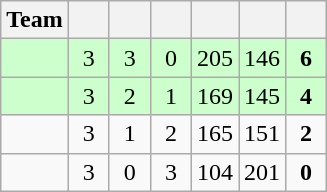<table class="wikitable" style="text-align:center;">
<tr>
<th>Team</th>
<th width=20></th>
<th width=20></th>
<th width=20></th>
<th width=20></th>
<th width=20></th>
<th width=20></th>
</tr>
<tr bgcolor="#ccffcc">
<td align=left></td>
<td>3</td>
<td>3</td>
<td>0</td>
<td>205</td>
<td>146</td>
<td><strong>6</strong></td>
</tr>
<tr bgcolor="#ccffcc">
<td align=left></td>
<td>3</td>
<td>2</td>
<td>1</td>
<td>169</td>
<td>145</td>
<td><strong>4</strong></td>
</tr>
<tr>
<td align=left></td>
<td>3</td>
<td>1</td>
<td>2</td>
<td>165</td>
<td>151</td>
<td><strong>2</strong></td>
</tr>
<tr>
<td align=left></td>
<td>3</td>
<td>0</td>
<td>3</td>
<td>104</td>
<td>201</td>
<td><strong>0</strong></td>
</tr>
</table>
